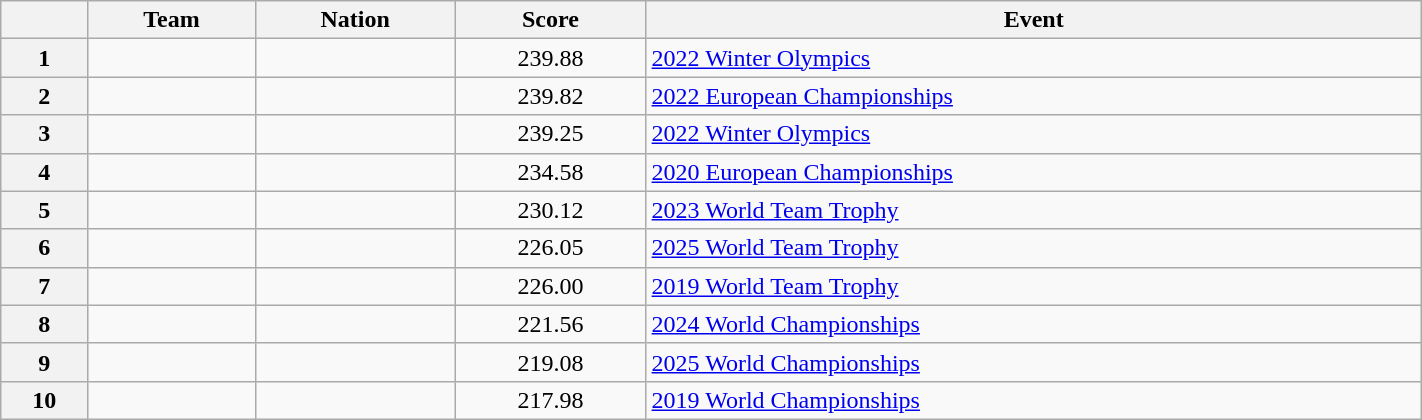<table class="wikitable sortable" style="text-align:left; width:75%">
<tr>
<th scope="col"></th>
<th scope="col">Team</th>
<th scope="col">Nation</th>
<th scope="col">Score</th>
<th scope="col">Event</th>
</tr>
<tr>
<th scope="row">1</th>
<td></td>
<td></td>
<td style="text-align:center;">239.88</td>
<td><a href='#'>2022 Winter Olympics</a></td>
</tr>
<tr>
<th scope="row">2</th>
<td></td>
<td></td>
<td style="text-align:center;">239.82</td>
<td><a href='#'>2022 European Championships</a></td>
</tr>
<tr>
<th scope="row">3</th>
<td></td>
<td></td>
<td style="text-align:center;">239.25</td>
<td><a href='#'>2022 Winter Olympics</a></td>
</tr>
<tr>
<th scope="row">4</th>
<td></td>
<td></td>
<td style="text-align:center;">234.58</td>
<td><a href='#'>2020 European Championships</a></td>
</tr>
<tr>
<th scope="row">5</th>
<td></td>
<td></td>
<td style="text-align:center;">230.12</td>
<td><a href='#'>2023 World Team Trophy</a></td>
</tr>
<tr>
<th scope="row">6</th>
<td></td>
<td></td>
<td style="text-align:center;">226.05</td>
<td><a href='#'>2025 World Team Trophy</a></td>
</tr>
<tr>
<th scope="row">7</th>
<td></td>
<td></td>
<td style="text-align:center;">226.00</td>
<td><a href='#'>2019 World Team Trophy</a></td>
</tr>
<tr>
<th scope="row">8</th>
<td></td>
<td></td>
<td style="text-align:center;">221.56</td>
<td><a href='#'>2024 World Championships</a></td>
</tr>
<tr>
<th scope="row">9</th>
<td></td>
<td></td>
<td style="text-align:center;">219.08</td>
<td><a href='#'>2025 World Championships</a></td>
</tr>
<tr>
<th scope="row">10</th>
<td></td>
<td></td>
<td style="text-align:center;">217.98</td>
<td><a href='#'>2019 World Championships</a></td>
</tr>
</table>
